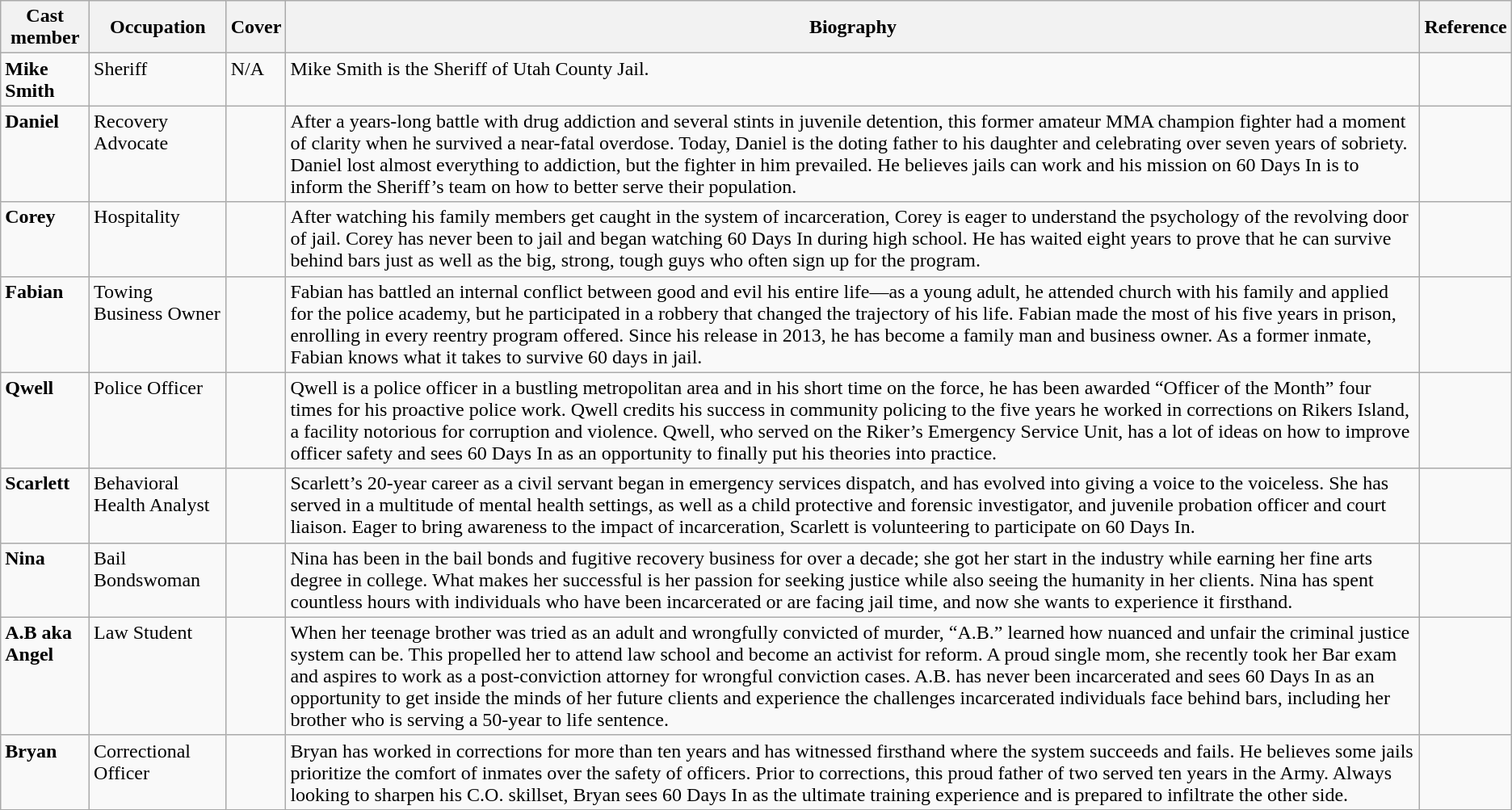<table class="wikitable sortable">
<tr valign="center">
<th>Cast member</th>
<th>Occupation</th>
<th>Cover</th>
<th>Biography</th>
<th>Reference</th>
</tr>
<tr valign="top">
<td><strong>Mike Smith</strong></td>
<td>Sheriff</td>
<td>N/A</td>
<td>Mike Smith is the Sheriff of Utah County Jail.</td>
<td></td>
</tr>
<tr valign="top">
<td><strong>Daniel</strong> </td>
<td>Recovery Advocate</td>
<td></td>
<td>After a years-long battle with drug addiction and several stints in juvenile detention, this former amateur MMA champion fighter had a moment of clarity when he survived a near-fatal overdose. Today, Daniel is the doting father to his daughter and celebrating over seven years of sobriety. Daniel lost almost everything to addiction, but the fighter in him prevailed. He believes jails can work and his mission on 60 Days In is to inform the Sheriff’s team on how to better serve their population.</td>
<td></td>
</tr>
<tr valign="top">
<td><strong>Corey</strong> </td>
<td>Hospitality</td>
<td></td>
<td>After watching his family members get caught in the system of incarceration, Corey is eager to understand the psychology of the revolving door of jail. Corey has never been to jail and began watching 60 Days In during high school. He has waited eight years to prove that he can survive behind bars just as well as the big, strong, tough guys who often sign up for the program.</td>
<td></td>
</tr>
<tr valign="top">
<td><strong>Fabian</strong> </td>
<td>Towing Business Owner</td>
<td></td>
<td>Fabian has battled an internal conflict between good and evil his entire life—as a young adult, he attended church with his family and applied for the police academy, but he participated in a robbery that changed the trajectory of his life. Fabian made the most of his five years in prison, enrolling in every reentry program offered. Since his release in 2013, he has become a family man and business owner. As a former inmate, Fabian knows what it takes to survive 60 days in jail.</td>
<td></td>
</tr>
<tr valign="top">
<td><strong>Qwell</strong> </td>
<td>Police Officer</td>
<td></td>
<td>Qwell is a police officer in a bustling metropolitan area and in his short time on the force, he has been awarded “Officer of the Month” four times for his proactive police work. Qwell credits his success in community policing to the five years he worked in corrections on Rikers Island, a facility notorious for corruption and violence. Qwell, who served on the Riker’s Emergency Service Unit, has a lot of ideas on how to improve officer safety and sees 60 Days In as an opportunity to finally put his theories into practice.</td>
<td></td>
</tr>
<tr valign="top">
<td><strong>Scarlett</strong></td>
<td>Behavioral Health Analyst</td>
<td></td>
<td>Scarlett’s 20-year career as a civil servant began in emergency services dispatch, and has evolved into giving a voice to the voiceless. She has served in a multitude of mental health settings, as well as a child protective and forensic investigator, and juvenile probation officer and court liaison. Eager to bring awareness to the impact of incarceration, Scarlett is volunteering to participate on 60 Days In.</td>
<td></td>
</tr>
<tr valign="top">
<td><strong>Nina</strong></td>
<td>Bail Bondswoman</td>
<td></td>
<td>Nina has been in the bail bonds and fugitive recovery business for over a decade; she got her start in the industry while earning her fine arts degree in college. What makes her successful is her passion for seeking justice while also seeing the humanity in her clients. Nina has spent countless hours with individuals who have been incarcerated or are facing jail time, and now she wants to experience it firsthand.</td>
<td></td>
</tr>
<tr valign="top">
<td><strong>A.B aka Angel</strong></td>
<td>Law Student</td>
<td></td>
<td>When her teenage brother was tried as an adult and wrongfully convicted of murder, “A.B.” learned how nuanced and unfair the criminal justice system can be. This propelled her to attend law school and become an activist for reform. A proud single mom, she recently took her Bar exam and aspires to work as a post-conviction attorney for wrongful conviction cases. A.B. has never been incarcerated and sees 60 Days In as an opportunity to get inside the minds of her future clients and experience the challenges incarcerated individuals face behind bars, including her brother who is serving a 50-year to life sentence.</td>
<td></td>
</tr>
<tr valign="top">
<td><strong>Bryan</strong></td>
<td>Correctional Officer</td>
<td></td>
<td>Bryan has worked in corrections for more than ten years and has witnessed firsthand where the system succeeds and fails. He believes some jails prioritize the comfort of inmates over the safety of officers. Prior to corrections, this proud father of two served ten years in the Army. Always looking to sharpen his C.O. skillset, Bryan sees 60 Days In as the ultimate training experience and is prepared to infiltrate the other side.</td>
<td></td>
</tr>
</table>
